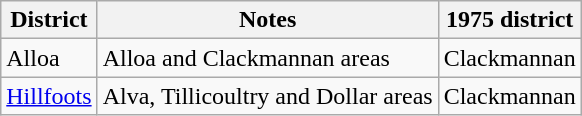<table class="wikitable">
<tr>
<th>District</th>
<th>Notes</th>
<th>1975 district</th>
</tr>
<tr>
<td>Alloa</td>
<td>Alloa and Clackmannan areas</td>
<td>Clackmannan</td>
</tr>
<tr>
<td><a href='#'>Hillfoots</a></td>
<td>Alva, Tillicoultry and Dollar areas</td>
<td>Clackmannan</td>
</tr>
</table>
